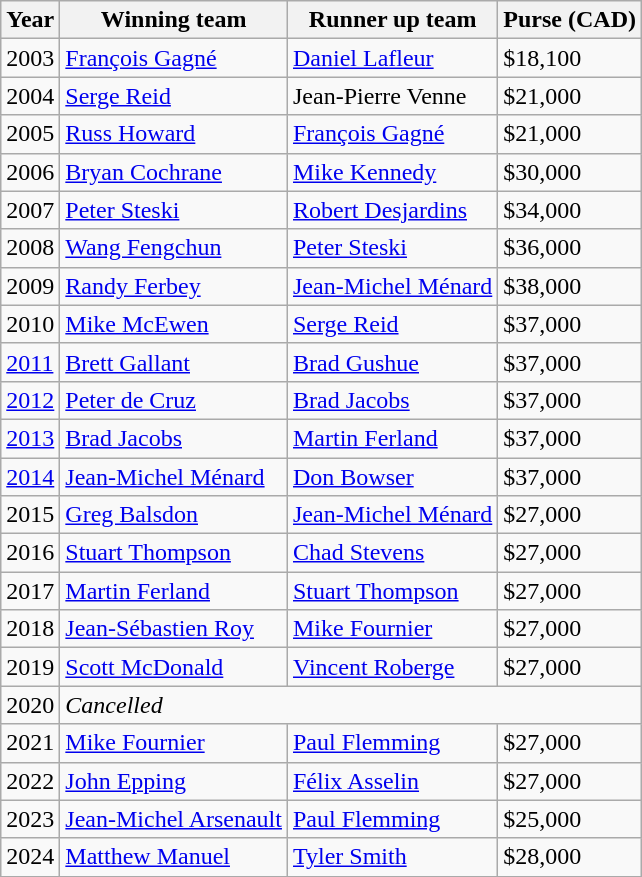<table class="wikitable">
<tr>
<th scope="col">Year</th>
<th scope="col">Winning team</th>
<th scope="col">Runner up team</th>
<th scope="col">Purse (CAD)</th>
</tr>
<tr>
<td>2003</td>
<td> <a href='#'>François Gagné</a></td>
<td> <a href='#'>Daniel Lafleur</a></td>
<td>$18,100</td>
</tr>
<tr>
<td>2004</td>
<td> <a href='#'>Serge Reid</a></td>
<td> Jean-Pierre Venne</td>
<td>$21,000</td>
</tr>
<tr>
<td>2005</td>
<td> <a href='#'>Russ Howard</a></td>
<td> <a href='#'>François Gagné</a></td>
<td>$21,000</td>
</tr>
<tr>
<td>2006</td>
<td> <a href='#'>Bryan Cochrane</a></td>
<td> <a href='#'>Mike Kennedy</a></td>
<td>$30,000</td>
</tr>
<tr>
<td>2007</td>
<td> <a href='#'>Peter Steski</a></td>
<td> <a href='#'>Robert Desjardins</a></td>
<td>$34,000</td>
</tr>
<tr>
<td>2008</td>
<td> <a href='#'>Wang Fengchun</a></td>
<td> <a href='#'>Peter Steski</a></td>
<td>$36,000</td>
</tr>
<tr>
<td>2009</td>
<td> <a href='#'>Randy Ferbey</a></td>
<td> <a href='#'>Jean-Michel Ménard</a></td>
<td>$38,000</td>
</tr>
<tr>
<td>2010</td>
<td> <a href='#'>Mike McEwen</a></td>
<td> <a href='#'>Serge Reid</a></td>
<td>$37,000</td>
</tr>
<tr>
<td><a href='#'>2011</a></td>
<td> <a href='#'>Brett Gallant</a></td>
<td> <a href='#'>Brad Gushue</a></td>
<td>$37,000</td>
</tr>
<tr>
<td><a href='#'>2012</a></td>
<td> <a href='#'>Peter de Cruz</a></td>
<td> <a href='#'>Brad Jacobs</a></td>
<td>$37,000</td>
</tr>
<tr>
<td><a href='#'>2013</a></td>
<td> <a href='#'>Brad Jacobs</a></td>
<td> <a href='#'>Martin Ferland</a></td>
<td>$37,000</td>
</tr>
<tr>
<td><a href='#'>2014</a></td>
<td> <a href='#'>Jean-Michel Ménard</a></td>
<td> <a href='#'>Don Bowser</a></td>
<td>$37,000</td>
</tr>
<tr>
<td>2015</td>
<td> <a href='#'>Greg Balsdon</a></td>
<td> <a href='#'>Jean-Michel Ménard</a></td>
<td>$27,000</td>
</tr>
<tr>
<td>2016</td>
<td> <a href='#'>Stuart Thompson</a></td>
<td> <a href='#'>Chad Stevens</a></td>
<td>$27,000</td>
</tr>
<tr>
<td>2017</td>
<td> <a href='#'>Martin Ferland</a></td>
<td> <a href='#'>Stuart Thompson</a></td>
<td>$27,000</td>
</tr>
<tr>
<td>2018</td>
<td> <a href='#'>Jean-Sébastien Roy</a></td>
<td> <a href='#'>Mike Fournier</a></td>
<td>$27,000</td>
</tr>
<tr>
<td>2019</td>
<td> <a href='#'>Scott McDonald</a></td>
<td> <a href='#'>Vincent Roberge</a></td>
<td>$27,000</td>
</tr>
<tr>
<td>2020</td>
<td colspan="3"><em>Cancelled</em> </td>
</tr>
<tr>
<td>2021</td>
<td> <a href='#'>Mike Fournier</a></td>
<td> <a href='#'>Paul Flemming</a></td>
<td>$27,000</td>
</tr>
<tr>
<td>2022</td>
<td> <a href='#'>John Epping</a></td>
<td> <a href='#'>Félix Asselin</a></td>
<td>$27,000</td>
</tr>
<tr>
<td>2023</td>
<td> <a href='#'>Jean-Michel Arsenault</a></td>
<td> <a href='#'>Paul Flemming</a></td>
<td>$25,000</td>
</tr>
<tr>
<td>2024</td>
<td> <a href='#'>Matthew Manuel</a></td>
<td> <a href='#'>Tyler Smith</a></td>
<td>$28,000</td>
</tr>
</table>
